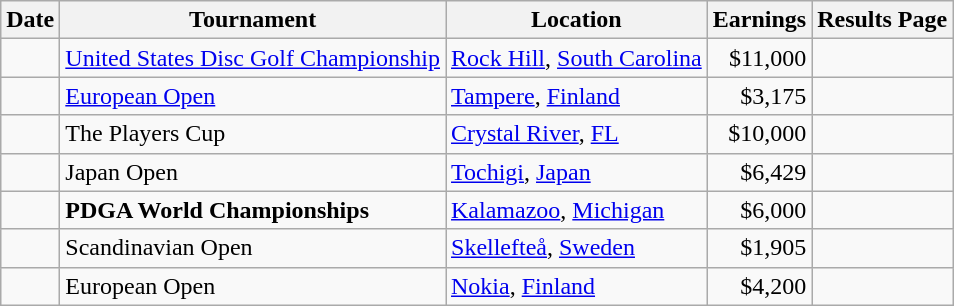<table class="wikitable sortable">
<tr>
<th>Date</th>
<th>Tournament</th>
<th class="unsortable">Location</th>
<th>Earnings</th>
<th class="unsortable">Results Page</th>
</tr>
<tr>
<td></td>
<td><a href='#'>United States Disc Golf Championship</a></td>
<td><a href='#'>Rock Hill</a>, <a href='#'>South Carolina</a></td>
<td align=right>$11,000</td>
<td></td>
</tr>
<tr>
<td></td>
<td><a href='#'>European Open</a></td>
<td><a href='#'>Tampere</a>, <a href='#'>Finland</a></td>
<td align=right>$3,175</td>
<td></td>
</tr>
<tr>
<td></td>
<td>The Players Cup</td>
<td><a href='#'>Crystal River</a>, <a href='#'>FL</a></td>
<td align=right>$10,000</td>
<td></td>
</tr>
<tr>
<td></td>
<td>Japan Open</td>
<td><a href='#'>Tochigi</a>, <a href='#'>Japan</a></td>
<td align=right>$6,429</td>
<td></td>
</tr>
<tr>
<td></td>
<td><strong>PDGA World Championships</strong></td>
<td><a href='#'>Kalamazoo</a>, <a href='#'>Michigan</a></td>
<td align=right>$6,000</td>
<td></td>
</tr>
<tr>
<td></td>
<td>Scandinavian Open</td>
<td><a href='#'>Skellefteå</a>, <a href='#'>Sweden</a></td>
<td align=right>$1,905</td>
<td></td>
</tr>
<tr>
<td></td>
<td>European Open</td>
<td><a href='#'>Nokia</a>, <a href='#'>Finland</a></td>
<td align=right>$4,200</td>
<td></td>
</tr>
</table>
